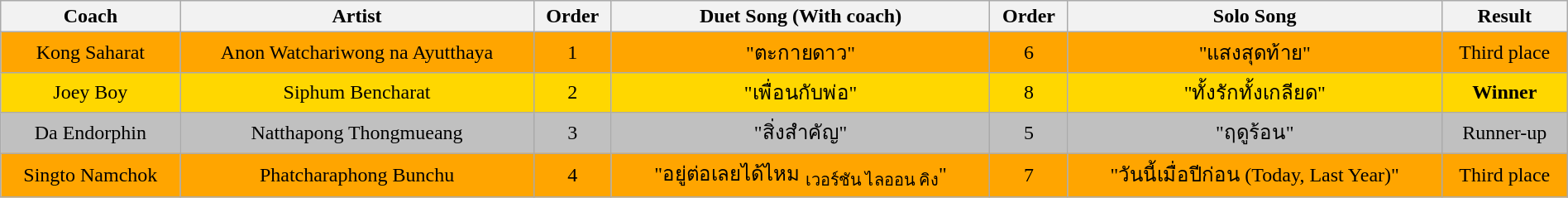<table class="wikitable" style="text-align:center; width:100%;">
<tr>
<th>Coach</th>
<th>Artist</th>
<th>Order</th>
<th>Duet Song (With coach)</th>
<th>Order</th>
<th>Solo Song</th>
<th>Result</th>
</tr>
<tr style="background:orange;">
<td>Kong Saharat</td>
<td>Anon Watchariwong na Ayutthaya</td>
<td>1</td>
<td>"ตะกายดาว"</td>
<td>6</td>
<td>"แสงสุดท้าย"</td>
<td>Third place</td>
</tr>
<tr style="background:gold;">
<td>Joey Boy</td>
<td>Siphum Bencharat</td>
<td>2</td>
<td>"เพื่อนกับพ่อ"</td>
<td>8</td>
<td>"ทั้งรักทั้งเกลียด"</td>
<td><strong>Winner</strong></td>
</tr>
<tr style="background:silver;">
<td>Da Endorphin</td>
<td>Natthapong Thongmueang</td>
<td>3</td>
<td>"สิ่งสำคัญ"</td>
<td>5</td>
<td>"ฤดูร้อน"</td>
<td>Runner-up</td>
</tr>
<tr style="background:orange;">
<td>Singto Namchok</td>
<td>Phatcharaphong Bunchu</td>
<td>4</td>
<td>"อยู่ต่อเลยได้ไหม <sub>เวอร์ชัน ไลออน คิง</sub>"</td>
<td>7</td>
<td>"วันนี้เมื่อปีก่อน (Today, Last Year)"</td>
<td>Third place</td>
</tr>
</table>
